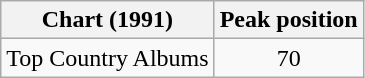<table class="wikitable">
<tr>
<th>Chart (1991)</th>
<th>Peak position</th>
</tr>
<tr>
<td>Top Country Albums</td>
<td align="center">70</td>
</tr>
</table>
